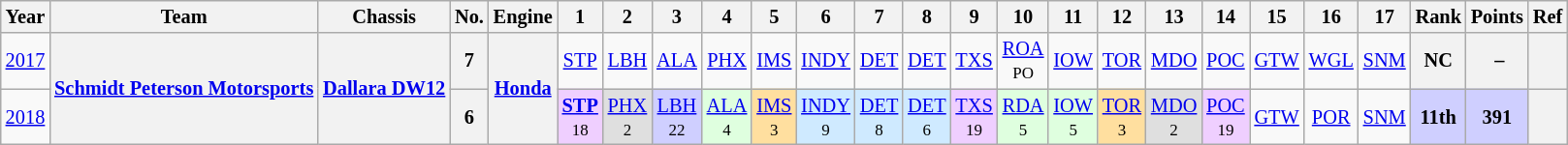<table class="wikitable" style="text-align:center; font-size:85%">
<tr>
<th>Year</th>
<th>Team</th>
<th>Chassis</th>
<th>No.</th>
<th>Engine</th>
<th>1</th>
<th>2</th>
<th>3</th>
<th>4</th>
<th>5</th>
<th>6</th>
<th>7</th>
<th>8</th>
<th>9</th>
<th>10</th>
<th>11</th>
<th>12</th>
<th>13</th>
<th>14</th>
<th>15</th>
<th>16</th>
<th>17</th>
<th>Rank</th>
<th>Points</th>
<th>Ref</th>
</tr>
<tr>
<td><a href='#'>2017</a></td>
<th rowspan=2 nowrap><a href='#'>Schmidt Peterson Motorsports</a></th>
<th rowspan=2 nowrap><a href='#'>Dallara DW12</a></th>
<th>7</th>
<th rowspan=2><a href='#'>Honda</a></th>
<td><a href='#'>STP</a></td>
<td><a href='#'>LBH</a></td>
<td><a href='#'>ALA</a></td>
<td><a href='#'>PHX</a></td>
<td><a href='#'>IMS</a></td>
<td><a href='#'>INDY</a></td>
<td><a href='#'>DET</a></td>
<td><a href='#'>DET</a></td>
<td><a href='#'>TXS</a></td>
<td><a href='#'>ROA</a><br><small>PO</small></td>
<td><a href='#'>IOW</a></td>
<td><a href='#'>TOR</a></td>
<td><a href='#'>MDO</a></td>
<td><a href='#'>POC</a></td>
<td><a href='#'>GTW</a></td>
<td><a href='#'>WGL</a></td>
<td><a href='#'>SNM</a></td>
<th>NC</th>
<th> –</th>
<th></th>
</tr>
<tr>
<td><a href='#'>2018</a></td>
<th>6</th>
<td style="background:#EFCFFF;"><a href='#'><strong>STP</strong></a><br><small>18</small></td>
<td style="background:#DFDFDF;"><a href='#'>PHX</a><br><small>2</small></td>
<td style="background:#CFCFFF;"><a href='#'>LBH</a><br><small>22</small></td>
<td style="background:#DFFFDF;"><a href='#'>ALA</a><br><small>4</small></td>
<td style="background:#FFDF9F;"><a href='#'>IMS</a><br><small>3</small></td>
<td style="background:#CFEAFF;"><a href='#'>INDY</a><br><small>9</small></td>
<td style="background:#CFEAFF;"><a href='#'>DET</a><br><small>8</small></td>
<td style="background:#CFEAFF;"><a href='#'>DET</a><br><small>6</small></td>
<td style="background:#EFCFFF;"><a href='#'>TXS</a><br><small>19</small></td>
<td style="background:#DFFFDF;"><a href='#'>RDA</a><br><small>5</small></td>
<td style="background:#DFFFDF;"><a href='#'>IOW</a><br><small>5</small></td>
<td style="background:#FFDF9F;"><a href='#'>TOR</a><br><small>3</small></td>
<td style="background:#DFDFDF;"><a href='#'>MDO</a><br><small>2</small></td>
<td style="background:#EFCFFF;"><a href='#'>POC</a><br><small>19</small></td>
<td><a href='#'>GTW</a></td>
<td><a href='#'>POR</a></td>
<td><a href='#'>SNM</a></td>
<th style="background:#CFCFFF;">11th</th>
<th style="background:#CFCFFF;">391</th>
<th></th>
</tr>
</table>
